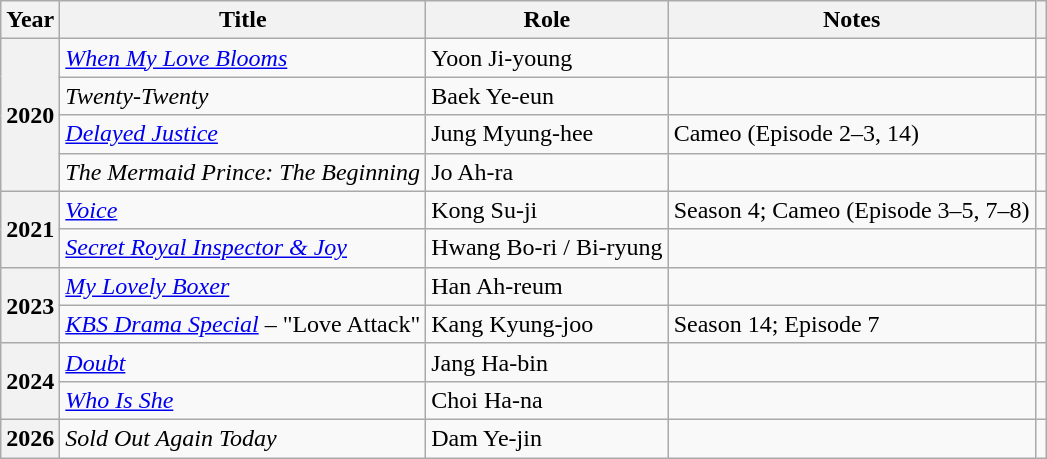<table class="wikitable plainrowheaders sortable">
<tr>
<th scope="col">Year</th>
<th scope="col">Title</th>
<th scope="col">Role</th>
<th scope="col">Notes</th>
<th scope="col" class="unsortable"></th>
</tr>
<tr>
<th scope="row" rowspan="4">2020</th>
<td><em><a href='#'>When My Love Blooms</a></em></td>
<td>Yoon Ji-young</td>
<td></td>
<td style="text-align:center"></td>
</tr>
<tr>
<td><em>Twenty-Twenty</em></td>
<td>Baek Ye-eun</td>
<td></td>
<td style="text-align:center"></td>
</tr>
<tr>
<td><em><a href='#'>Delayed Justice</a></em></td>
<td>Jung Myung-hee</td>
<td>Cameo (Episode 2–3, 14)</td>
<td style="text-align:center"></td>
</tr>
<tr>
<td><em>The Mermaid Prince: The Beginning</em></td>
<td>Jo Ah-ra</td>
<td></td>
<td style="text-align:center"></td>
</tr>
<tr>
<th scope="row" rowspan="2">2021</th>
<td><em><a href='#'>Voice</a></em></td>
<td>Kong Su-ji</td>
<td>Season 4; Cameo (Episode 3–5, 7–8)</td>
<td style="text-align:center"></td>
</tr>
<tr>
<td><em><a href='#'>Secret Royal Inspector & Joy</a></em></td>
<td>Hwang Bo-ri / Bi-ryung</td>
<td></td>
<td style="text-align:center"></td>
</tr>
<tr>
<th scope="row" rowspan="2">2023</th>
<td><em><a href='#'>My Lovely Boxer</a></em></td>
<td>Han Ah-reum</td>
<td></td>
<td style="text-align:center"></td>
</tr>
<tr>
<td><em><a href='#'>KBS Drama Special</a></em> – "Love Attack"</td>
<td>Kang Kyung-joo</td>
<td>Season 14; Episode 7</td>
<td style="text-align:center"></td>
</tr>
<tr>
<th scope="row" rowspan="2">2024</th>
<td><em><a href='#'>Doubt</a></em></td>
<td>Jang Ha-bin</td>
<td></td>
<td style="text-align:center"></td>
</tr>
<tr>
<td><em><a href='#'>Who Is She</a></em></td>
<td>Choi Ha-na</td>
<td></td>
<td style="text-align:center"></td>
</tr>
<tr>
<th scope="row">2026</th>
<td><em>Sold Out Again Today</em></td>
<td>Dam Ye-jin</td>
<td></td>
<td style="text-align:center"></td>
</tr>
</table>
